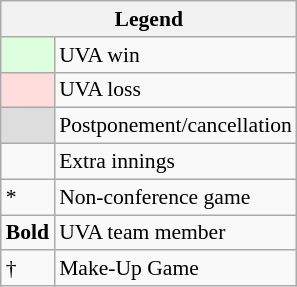<table class="wikitable" style="font-size:90%">
<tr>
<th colspan="2">Legend</th>
</tr>
<tr>
<td bgcolor="#ddffdd"> </td>
<td>UVA win</td>
</tr>
<tr>
<td bgcolor="#ffdddd"> </td>
<td>UVA loss</td>
</tr>
<tr>
<td bgcolor="#DDDDDD"> </td>
<td>Postponement/cancellation</td>
</tr>
<tr>
<td></td>
<td>Extra innings</td>
</tr>
<tr>
<td>*</td>
<td>Non-conference game</td>
</tr>
<tr>
<td><strong>Bold</strong></td>
<td>UVA team member</td>
</tr>
<tr>
<td>†</td>
<td>Make-Up Game</td>
</tr>
</table>
